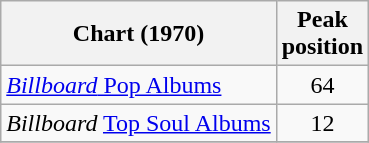<table class="wikitable">
<tr>
<th>Chart (1970)</th>
<th>Peak<br>position</th>
</tr>
<tr>
<td><a href='#'><em>Billboard</em> Pop Albums</a></td>
<td align=center>64</td>
</tr>
<tr>
<td><em>Billboard</em> <a href='#'>Top Soul Albums</a></td>
<td align=center>12</td>
</tr>
<tr>
</tr>
</table>
